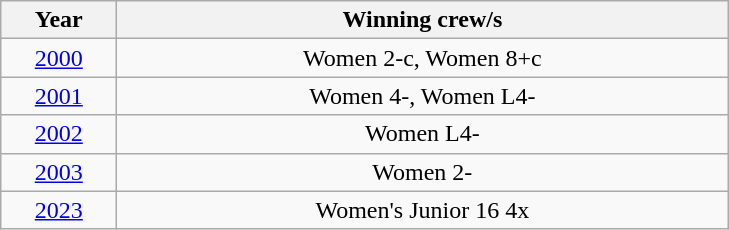<table class="wikitable" style="text-align:center">
<tr>
<th width=70>Year</th>
<th width=400>Winning crew/s</th>
</tr>
<tr>
<td><a href='#'>2000</a></td>
<td>Women 2-c, Women 8+c</td>
</tr>
<tr>
<td><a href='#'>2001</a></td>
<td>Women 4-, Women L4-</td>
</tr>
<tr>
<td><a href='#'>2002</a></td>
<td>Women L4-</td>
</tr>
<tr>
<td><a href='#'>2003</a></td>
<td>Women 2-</td>
</tr>
<tr>
<td><a href='#'>2023</a></td>
<td>Women's Junior 16 4x</td>
</tr>
</table>
